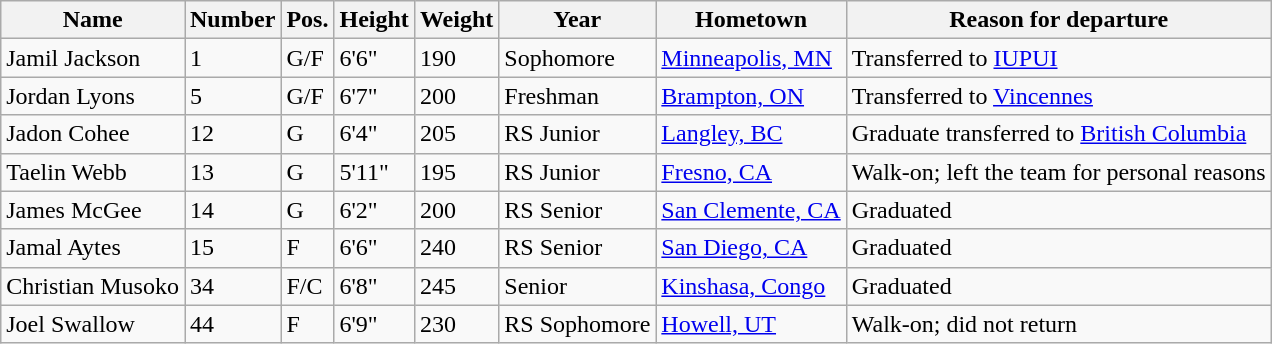<table class="wikitable sortable">
<tr>
<th>Name</th>
<th>Number</th>
<th>Pos.</th>
<th>Height</th>
<th>Weight</th>
<th>Year</th>
<th>Hometown</th>
<th class="unsortable">Reason for departure</th>
</tr>
<tr>
<td>Jamil Jackson</td>
<td>1</td>
<td>G/F</td>
<td>6'6"</td>
<td>190</td>
<td>Sophomore</td>
<td><a href='#'>Minneapolis, MN</a></td>
<td>Transferred to <a href='#'>IUPUI</a></td>
</tr>
<tr>
<td>Jordan Lyons</td>
<td>5</td>
<td>G/F</td>
<td>6'7"</td>
<td>200</td>
<td>Freshman</td>
<td><a href='#'>Brampton, ON</a></td>
<td>Transferred to <a href='#'>Vincennes</a></td>
</tr>
<tr>
<td>Jadon Cohee</td>
<td>12</td>
<td>G</td>
<td>6'4"</td>
<td>205</td>
<td>RS Junior</td>
<td><a href='#'>Langley, BC</a></td>
<td>Graduate transferred to <a href='#'>British Columbia</a></td>
</tr>
<tr>
<td>Taelin Webb</td>
<td>13</td>
<td>G</td>
<td>5'11"</td>
<td>195</td>
<td>RS Junior</td>
<td><a href='#'>Fresno, CA</a></td>
<td>Walk-on; left the team for personal reasons</td>
</tr>
<tr>
<td>James McGee</td>
<td>14</td>
<td>G</td>
<td>6'2"</td>
<td>200</td>
<td>RS Senior</td>
<td><a href='#'>San Clemente, CA</a></td>
<td>Graduated</td>
</tr>
<tr>
<td>Jamal Aytes</td>
<td>15</td>
<td>F</td>
<td>6'6"</td>
<td>240</td>
<td>RS Senior</td>
<td><a href='#'>San Diego, CA</a></td>
<td>Graduated</td>
</tr>
<tr>
<td>Christian Musoko</td>
<td>34</td>
<td>F/C</td>
<td>6'8"</td>
<td>245</td>
<td>Senior</td>
<td><a href='#'>Kinshasa, Congo</a></td>
<td>Graduated</td>
</tr>
<tr>
<td>Joel Swallow</td>
<td>44</td>
<td>F</td>
<td>6'9"</td>
<td>230</td>
<td>RS Sophomore</td>
<td><a href='#'>Howell, UT</a></td>
<td>Walk-on; did not return</td>
</tr>
</table>
